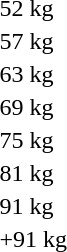<table>
<tr>
<td rowspan=2>52 kg</td>
<td rowspan=2></td>
<td rowspan=2></td>
<td></td>
</tr>
<tr>
<td></td>
</tr>
<tr>
<td rowspan=2>57 kg</td>
<td rowspan=2></td>
<td rowspan=2></td>
<td></td>
</tr>
<tr>
<td></td>
</tr>
<tr>
<td rowspan=2>63 kg</td>
<td rowspan=2></td>
<td rowspan=2></td>
<td></td>
</tr>
<tr>
<td></td>
</tr>
<tr>
<td rowspan=2>69 kg</td>
<td rowspan=2></td>
<td rowspan=2></td>
<td></td>
</tr>
<tr>
<td></td>
</tr>
<tr>
<td rowspan=2>75 kg</td>
<td rowspan=2></td>
<td rowspan=2></td>
<td></td>
</tr>
<tr>
<td></td>
</tr>
<tr>
<td rowspan=2>81 kg</td>
<td rowspan=2></td>
<td rowspan=2></td>
<td></td>
</tr>
<tr>
<td></td>
</tr>
<tr>
<td rowspan=2>91 kg</td>
<td rowspan=2></td>
<td rowspan=2></td>
<td></td>
</tr>
<tr>
<td></td>
</tr>
<tr>
<td rowspan=2>+91 kg</td>
<td rowspan=2></td>
<td rowspan=2></td>
<td></td>
</tr>
<tr>
<td></td>
</tr>
</table>
